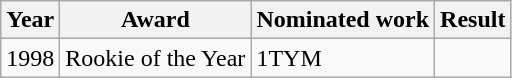<table class="wikitable">
<tr>
<th>Year</th>
<th>Award</th>
<th>Nominated work</th>
<th>Result</th>
</tr>
<tr>
<td>1998</td>
<td>Rookie of the Year</td>
<td>1TYM</td>
<td></td>
</tr>
</table>
